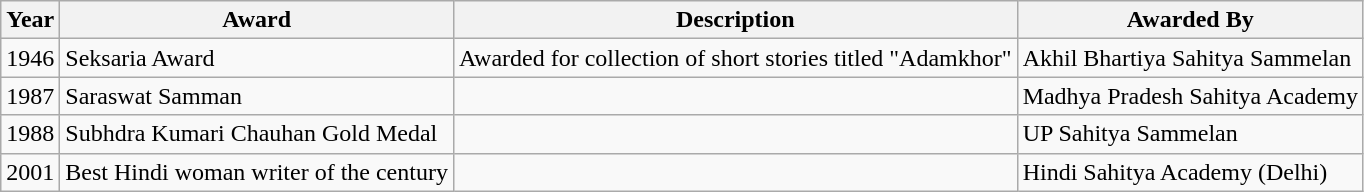<table class="wikitable">
<tr>
<th>Year</th>
<th>Award</th>
<th>Description</th>
<th>Awarded By</th>
</tr>
<tr>
<td>1946</td>
<td>Seksaria Award</td>
<td>Awarded for collection of short stories titled "Adamkhor"</td>
<td>Akhil Bhartiya Sahitya Sammelan</td>
</tr>
<tr>
<td>1987</td>
<td>Saraswat Samman</td>
<td></td>
<td>Madhya Pradesh Sahitya Academy</td>
</tr>
<tr>
<td>1988</td>
<td>Subhdra Kumari Chauhan Gold Medal</td>
<td></td>
<td>UP Sahitya Sammelan</td>
</tr>
<tr>
<td>2001</td>
<td>Best Hindi woman writer of the century</td>
<td></td>
<td>Hindi Sahitya Academy (Delhi)</td>
</tr>
</table>
